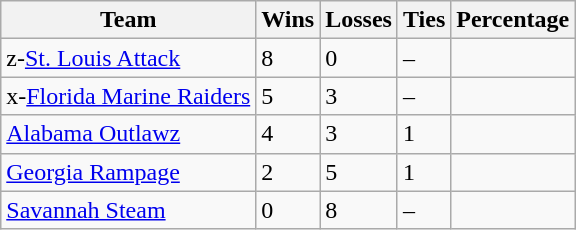<table class="wikitable">
<tr>
<th>Team</th>
<th>Wins</th>
<th>Losses</th>
<th>Ties</th>
<th>Percentage</th>
</tr>
<tr>
<td>z-<a href='#'>St. Louis Attack</a></td>
<td>8</td>
<td>0</td>
<td>–</td>
<td></td>
</tr>
<tr>
<td>x-<a href='#'>Florida Marine Raiders</a></td>
<td>5</td>
<td>3</td>
<td>–</td>
<td></td>
</tr>
<tr>
<td><a href='#'>Alabama Outlawz</a></td>
<td>4</td>
<td>3</td>
<td>1</td>
<td></td>
</tr>
<tr>
<td><a href='#'>Georgia Rampage</a></td>
<td>2</td>
<td>5</td>
<td>1</td>
<td></td>
</tr>
<tr>
<td><a href='#'>Savannah Steam</a></td>
<td>0</td>
<td>8</td>
<td>–</td>
<td></td>
</tr>
</table>
